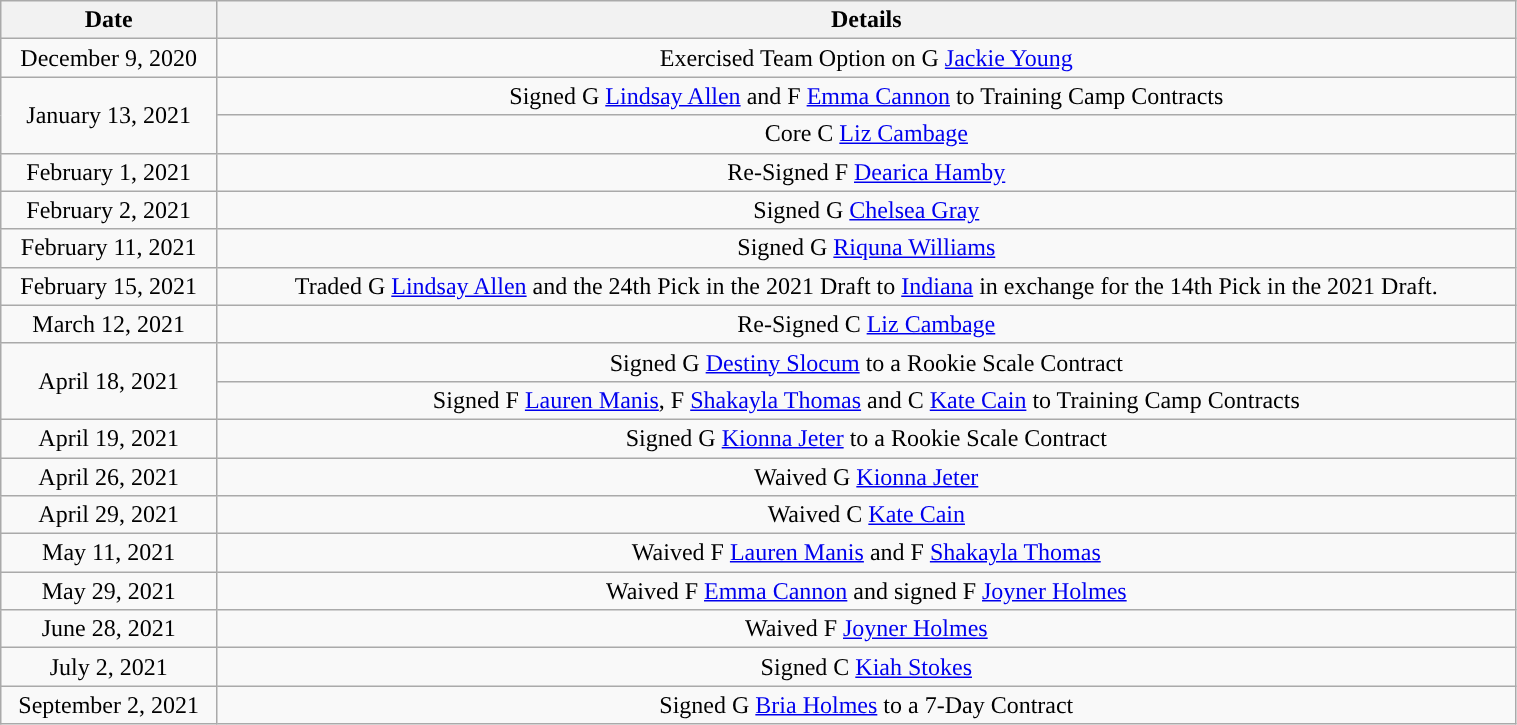<table class="wikitable" style="width:80%; text-align: center;">
<tr>
<th>Date</th>
<th>Details</th>
</tr>
<tr>
<td>December 9, 2020</td>
<td>Exercised Team Option on G <a href='#'>Jackie Young</a></td>
</tr>
<tr>
<td rowspan=2>January 13, 2021</td>
<td>Signed G <a href='#'>Lindsay Allen</a> and F <a href='#'>Emma Cannon</a> to Training Camp Contracts</td>
</tr>
<tr>
<td>Core C <a href='#'>Liz Cambage</a></td>
</tr>
<tr>
<td>February 1, 2021</td>
<td>Re-Signed F <a href='#'>Dearica Hamby</a></td>
</tr>
<tr>
<td>February 2, 2021</td>
<td>Signed G <a href='#'>Chelsea Gray</a></td>
</tr>
<tr>
<td>February 11, 2021</td>
<td>Signed G <a href='#'>Riquna Williams</a></td>
</tr>
<tr>
<td>February 15, 2021</td>
<td>Traded G <a href='#'>Lindsay Allen</a> and the 24th Pick in the 2021 Draft to <a href='#'>Indiana</a> in exchange for the 14th Pick in the 2021 Draft.</td>
</tr>
<tr>
<td>March 12, 2021</td>
<td>Re-Signed C <a href='#'>Liz Cambage</a></td>
</tr>
<tr>
<td rowspan=2>April 18, 2021</td>
<td>Signed G <a href='#'>Destiny Slocum</a> to a Rookie Scale Contract</td>
</tr>
<tr>
<td>Signed F <a href='#'>Lauren Manis</a>, F <a href='#'>Shakayla Thomas</a> and C <a href='#'>Kate Cain</a> to Training Camp Contracts</td>
</tr>
<tr>
<td>April 19, 2021</td>
<td>Signed G <a href='#'>Kionna Jeter</a> to a Rookie Scale Contract</td>
</tr>
<tr>
<td>April 26, 2021</td>
<td>Waived G <a href='#'>Kionna Jeter</a></td>
</tr>
<tr>
<td>April 29, 2021</td>
<td>Waived C <a href='#'>Kate Cain</a></td>
</tr>
<tr>
<td>May 11, 2021</td>
<td>Waived F <a href='#'>Lauren Manis</a> and F <a href='#'>Shakayla Thomas</a></td>
</tr>
<tr>
<td>May 29, 2021</td>
<td>Waived F <a href='#'>Emma Cannon</a> and signed F <a href='#'>Joyner Holmes</a></td>
</tr>
<tr>
<td>June 28, 2021</td>
<td>Waived F <a href='#'>Joyner Holmes</a></td>
</tr>
<tr>
<td>July 2, 2021</td>
<td>Signed C <a href='#'>Kiah Stokes</a></td>
</tr>
<tr>
<td>September 2, 2021</td>
<td>Signed G <a href='#'>Bria Holmes</a> to a 7-Day Contract</td>
</tr>
</table>
